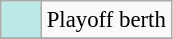<table class="wikitable" style="font-size:95%;">
<tr>
<td align="center" bgcolor="bce8e8" width=20></td>
<td>Playoff berth</td>
</tr>
<tr>
</tr>
</table>
